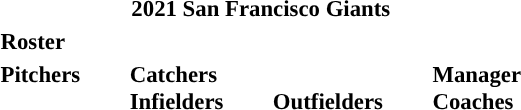<table class="toccolours" style="font-size: 95%;">
<tr>
<th colspan="10">2021 San Francisco Giants</th>
</tr>
<tr>
<td colspan="10"><strong>Roster</strong></td>
</tr>
<tr>
<td valign="top"><strong>Pitchers</strong><br>





























</td>
<td style="width:25px;"></td>
<td valign="top"><strong>Catchers</strong><br>



<strong>Infielders</strong>









</td>
<td style="width:25px;"></td>
<td valign="top"><br><strong>Outfielders</strong>








</td>
<td style="width:25px;"></td>
<td valign="top"><strong>Manager</strong><br> 
<strong>Coaches</strong>
 
 
 
 
 
 
 
 
 
 
 
 
 
 
 </td>
</tr>
</table>
